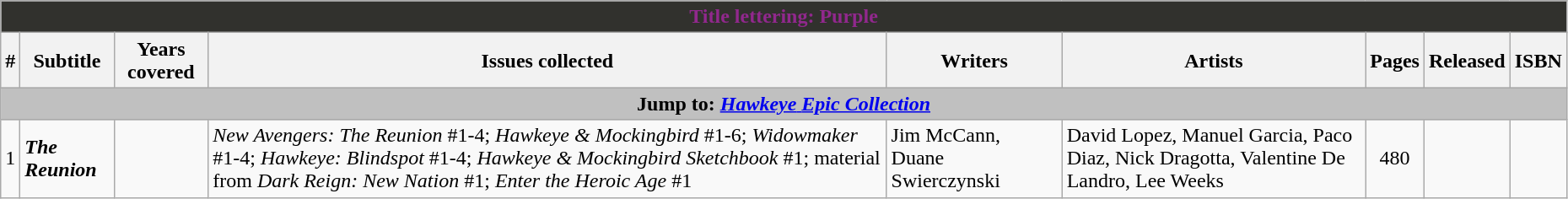<table class="wikitable sortable" width=98%>
<tr>
<th colspan=9 style="background-color: #31312D; color: #91288D;">Title lettering: Purple</th>
</tr>
<tr>
<th class="unsortable">#</th>
<th class="unsortable">Subtitle</th>
<th>Years covered</th>
<th class="unsortable">Issues collected</th>
<th class="unsortable">Writers</th>
<th class="unsortable">Artists</th>
<th class="unsortable">Pages</th>
<th>Released</th>
<th class="unsortable">ISBN</th>
</tr>
<tr>
<th colspan=9 style="background-color: silver;">Jump to: <a href='#'><em>Hawkeye</em> <em>Epic Collection</em></a></th>
</tr>
<tr>
<td>1</td>
<td><strong><em>The Reunion</em></strong></td>
<td></td>
<td><em>New Avengers: The Reunion</em> #1-4; <em>Hawkeye & Mockingbird</em> #1-6; <em>Widowmaker</em> #1-4; <em>Hawkeye: Blindspot</em> #1-4; <em>Hawkeye & Mockingbird Sketchbook</em> #1; material from <em>Dark Reign: New Nation</em> #1; <em>Enter the Heroic Age</em> #1</td>
<td>Jim McCann, Duane Swierczynski</td>
<td>David Lopez, Manuel Garcia, Paco Diaz, Nick Dragotta, Valentine De Landro, Lee Weeks</td>
<td style="text-align: center;">480</td>
<td></td>
<td></td>
</tr>
</table>
